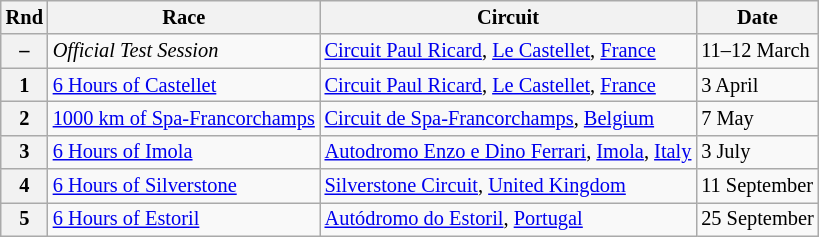<table class="wikitable" style="font-size: 85%;">
<tr>
<th>Rnd</th>
<th>Race</th>
<th>Circuit</th>
<th>Date</th>
</tr>
<tr>
<th>–</th>
<td><em>Official Test Session</em></td>
<td> <a href='#'>Circuit Paul Ricard</a>, <a href='#'>Le Castellet</a>, <a href='#'>France</a></td>
<td>11–12 March</td>
</tr>
<tr>
<th>1</th>
<td><a href='#'>6 Hours of Castellet</a></td>
<td> <a href='#'>Circuit Paul Ricard</a>, <a href='#'>Le Castellet</a>, <a href='#'>France</a></td>
<td>3 April</td>
</tr>
<tr>
<th>2</th>
<td><a href='#'>1000 km of Spa-Francorchamps</a></td>
<td> <a href='#'>Circuit de Spa-Francorchamps</a>, <a href='#'>Belgium</a></td>
<td>7 May</td>
</tr>
<tr>
<th>3</th>
<td><a href='#'>6 Hours of Imola</a></td>
<td> <a href='#'>Autodromo Enzo e Dino Ferrari</a>, <a href='#'>Imola</a>, <a href='#'>Italy</a></td>
<td>3 July</td>
</tr>
<tr>
<th>4</th>
<td><a href='#'>6 Hours of Silverstone</a></td>
<td> <a href='#'>Silverstone Circuit</a>, <a href='#'>United Kingdom</a></td>
<td>11 September</td>
</tr>
<tr>
<th>5</th>
<td><a href='#'>6 Hours of Estoril</a></td>
<td> <a href='#'>Autódromo do Estoril</a>, <a href='#'>Portugal</a></td>
<td>25 September</td>
</tr>
</table>
